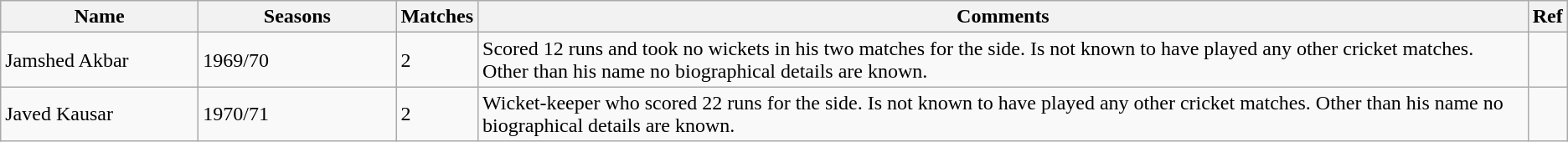<table class="wikitable">
<tr>
<th style="width:150px">Name</th>
<th style="width:150px">Seasons</th>
<th>Matches</th>
<th>Comments</th>
<th>Ref</th>
</tr>
<tr>
<td>Jamshed Akbar</td>
<td>1969/70</td>
<td>2</td>
<td>Scored 12 runs and took no wickets in his two matches for the side. Is not known to have played any other cricket matches. Other than his name no biographical details are known.</td>
<td></td>
</tr>
<tr>
<td>Javed Kausar</td>
<td>1970/71</td>
<td>2</td>
<td>Wicket-keeper who scored 22 runs for the side. Is not known to have played any other cricket matches. Other than his name no biographical details are known.</td>
<td></td>
</tr>
</table>
